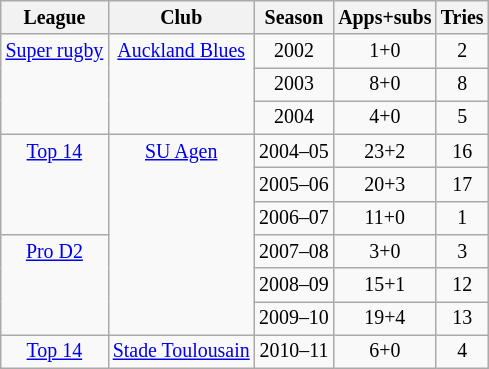<table class="wikitable" style="font-size:83%; text-align:center;">
<tr>
<th>League</th>
<th>Club</th>
<th>Season</th>
<th>Apps+subs</th>
<th>Tries</th>
</tr>
<tr>
<td rowspan="3" style="vertical-align:top;"><a href='#'>Super rugby</a></td>
<td rowspan="3" style="vertical-align:top;"><a href='#'>Auckland Blues</a></td>
<td>2002</td>
<td>1+0</td>
<td>2</td>
</tr>
<tr>
<td>2003</td>
<td>8+0</td>
<td>8</td>
</tr>
<tr>
<td>2004</td>
<td>4+0</td>
<td>5</td>
</tr>
<tr>
<td rowspan="3" style="vertical-align:top;"><a href='#'>Top 14</a></td>
<td rowspan="6" style="vertical-align:top;"><a href='#'>SU Agen</a></td>
<td>2004–05</td>
<td>23+2</td>
<td>16</td>
</tr>
<tr>
<td>2005–06</td>
<td>20+3</td>
<td>17</td>
</tr>
<tr>
<td>2006–07</td>
<td>11+0</td>
<td>1</td>
</tr>
<tr>
<td rowspan="3" style="vertical-align:top;"><a href='#'>Pro D2</a></td>
<td>2007–08</td>
<td>3+0</td>
<td>3</td>
</tr>
<tr>
<td>2008–09</td>
<td>15+1</td>
<td>12</td>
</tr>
<tr>
<td>2009–10</td>
<td>19+4</td>
<td>13</td>
</tr>
<tr>
<td style="vertical-align:top;"><a href='#'>Top 14</a></td>
<td style="vertical-align:top;"><a href='#'>Stade Toulousain</a></td>
<td>2010–11</td>
<td>6+0</td>
<td>4</td>
</tr>
</table>
